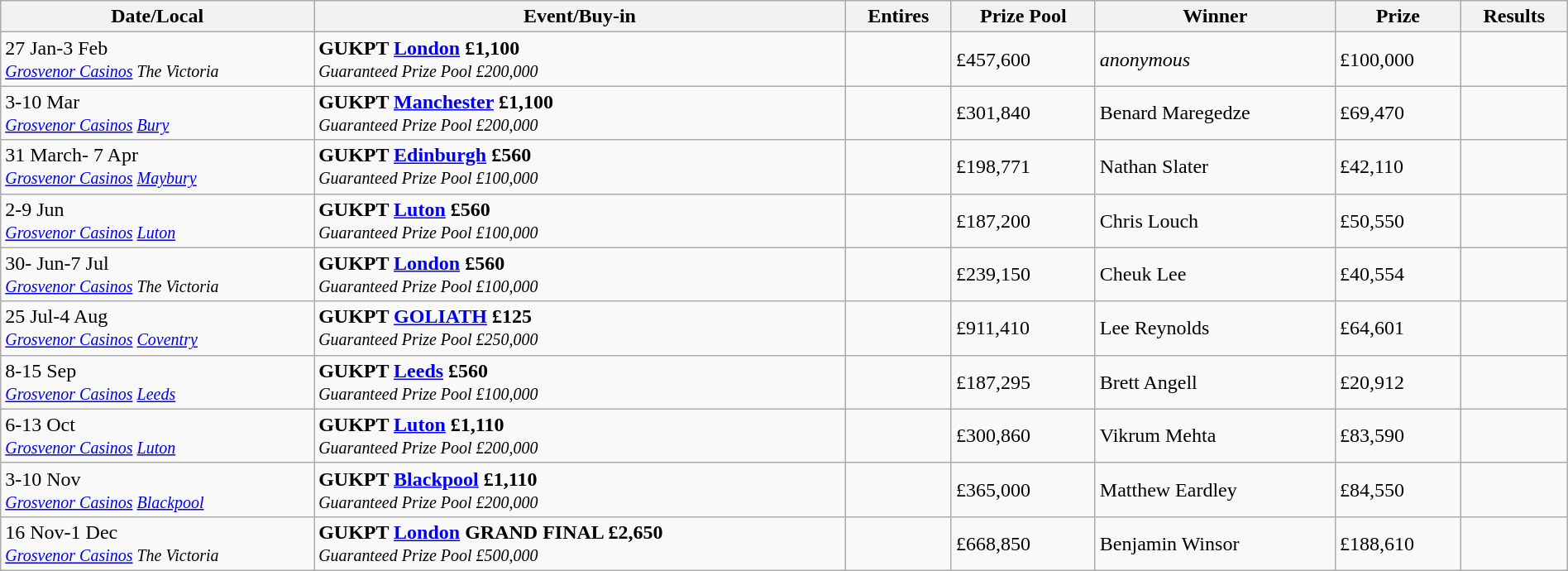<table class="wikitable" width="100%">
<tr>
<th width="20%">Date/Local</th>
<th !width="15%">Event/Buy-in</th>
<th !width="10%">Entires</th>
<th !width="10%">Prize Pool</th>
<th !width="25%">Winner</th>
<th !width="10%">Prize</th>
<th !width="10%">Results</th>
</tr>
<tr>
<td>27 Jan-3 Feb<br><small><em><a href='#'>Grosvenor Casinos</a> The Victoria</em></small></td>
<td> <strong>GUKPT <a href='#'>London</a> £1,100</strong><br><small><em>Guaranteed Prize Pool £200,000</em></small></td>
<td></td>
<td>£457,600</td>
<td> <em>anonymous</em></td>
<td>£100,000</td>
<td></td>
</tr>
<tr>
<td>3-10 Mar<br><small><em><a href='#'>Grosvenor Casinos</a> <a href='#'>Bury</a></em></small></td>
<td> <strong>GUKPT <a href='#'>Manchester</a> £1,100</strong><br><small><em>Guaranteed Prize Pool £200,000</em></small></td>
<td></td>
<td>£301,840</td>
<td> Benard Maregedze</td>
<td>£69,470</td>
<td></td>
</tr>
<tr>
<td>31 March- 7 Apr<br><small><em><a href='#'>Grosvenor Casinos</a> <a href='#'>Maybury</a></em></small></td>
<td> <strong>GUKPT <a href='#'>Edinburgh</a> £560</strong><br><small><em>Guaranteed Prize Pool £100,000</em></small></td>
<td></td>
<td>£198,771</td>
<td> Nathan Slater</td>
<td>£42,110</td>
<td></td>
</tr>
<tr>
<td>2-9 Jun<br><small><em><a href='#'>Grosvenor Casinos</a> <a href='#'>Luton</a></em></small></td>
<td> <strong>GUKPT <a href='#'>Luton</a> £560</strong><br><small><em>Guaranteed Prize Pool £100,000</em></small></td>
<td></td>
<td>£187,200</td>
<td> Chris Louch</td>
<td>£50,550</td>
<td></td>
</tr>
<tr>
<td>30- Jun-7 Jul<br><small><em><a href='#'>Grosvenor Casinos</a> The Victoria</em></small></td>
<td> <strong>GUKPT <a href='#'>London</a> £560</strong><br><small><em>Guaranteed Prize Pool £100,000</em></small></td>
<td></td>
<td>£239,150</td>
<td> Cheuk Lee</td>
<td>£40,554</td>
<td></td>
</tr>
<tr>
<td>25 Jul-4 Aug<br><small><em><a href='#'>Grosvenor Casinos</a> <a href='#'>Coventry</a></em></small></td>
<td> <strong>GUKPT <a href='#'>GOLIATH</a> £125</strong><br><small><em>Guaranteed Prize Pool £250,000</em></small></td>
<td></td>
<td>£911,410</td>
<td> Lee Reynolds</td>
<td>£64,601</td>
<td></td>
</tr>
<tr>
<td>8-15 Sep<br><small><em><a href='#'>Grosvenor Casinos</a> <a href='#'>Leeds</a></em></small></td>
<td> <strong>GUKPT <a href='#'>Leeds</a> £560</strong><br><small><em>Guaranteed Prize Pool £100,000</em></small></td>
<td></td>
<td>£187,295</td>
<td> Brett Angell</td>
<td>£20,912</td>
<td></td>
</tr>
<tr>
<td>6-13 Oct<br><small><em><a href='#'>Grosvenor Casinos</a> <a href='#'>Luton</a></em></small></td>
<td> <strong>GUKPT <a href='#'>Luton</a> £1,110</strong><br><small><em>Guaranteed Prize Pool £200,000</em></small></td>
<td></td>
<td>£300,860</td>
<td> Vikrum Mehta</td>
<td>£83,590</td>
<td></td>
</tr>
<tr>
<td>3-10 Nov<br><small><em><a href='#'>Grosvenor Casinos</a> <a href='#'>Blackpool</a></em></small></td>
<td> <strong>GUKPT <a href='#'>Blackpool</a> £1,110</strong><br><small><em>Guaranteed Prize Pool £200,000</em></small></td>
<td></td>
<td>£365,000</td>
<td> Matthew Eardley</td>
<td>£84,550</td>
<td></td>
</tr>
<tr>
<td>16 Nov-1 Dec<br><small><em><a href='#'>Grosvenor Casinos</a> The Victoria</em></small></td>
<td> <strong>GUKPT <a href='#'>London</a> GRAND FINAL £2,650</strong><br><small><em>Guaranteed Prize Pool £500,000</em></small></td>
<td></td>
<td>£668,850</td>
<td> Benjamin Winsor</td>
<td>£188,610</td>
<td></td>
</tr>
</table>
